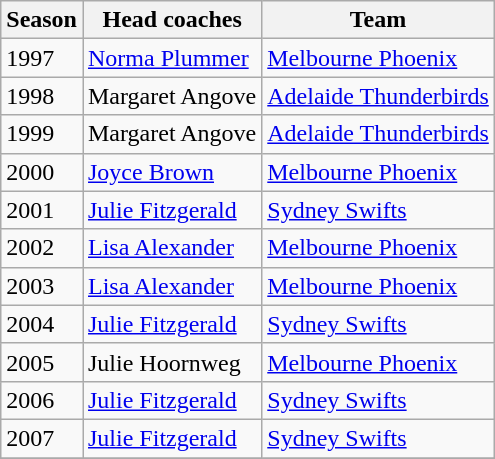<table class="wikitable collapsible">
<tr>
<th>Season</th>
<th>Head coaches</th>
<th>Team</th>
</tr>
<tr>
<td>1997 </td>
<td><a href='#'>Norma Plummer</a></td>
<td><a href='#'>Melbourne Phoenix</a></td>
</tr>
<tr>
<td>1998 </td>
<td>Margaret Angove</td>
<td><a href='#'>Adelaide Thunderbirds</a></td>
</tr>
<tr>
<td>1999 </td>
<td>Margaret Angove</td>
<td><a href='#'>Adelaide Thunderbirds</a></td>
</tr>
<tr>
<td>2000 </td>
<td><a href='#'>Joyce Brown</a></td>
<td><a href='#'>Melbourne Phoenix</a></td>
</tr>
<tr>
<td>2001 </td>
<td><a href='#'>Julie Fitzgerald</a></td>
<td><a href='#'>Sydney Swifts</a></td>
</tr>
<tr>
<td>2002 </td>
<td><a href='#'>Lisa Alexander</a></td>
<td><a href='#'>Melbourne Phoenix</a></td>
</tr>
<tr>
<td>2003 </td>
<td><a href='#'>Lisa Alexander</a></td>
<td><a href='#'>Melbourne Phoenix</a></td>
</tr>
<tr>
<td>2004 </td>
<td><a href='#'>Julie Fitzgerald</a></td>
<td><a href='#'>Sydney Swifts</a></td>
</tr>
<tr>
<td>2005 </td>
<td>Julie Hoornweg</td>
<td><a href='#'>Melbourne Phoenix</a></td>
</tr>
<tr>
<td>2006 </td>
<td><a href='#'>Julie Fitzgerald</a></td>
<td><a href='#'>Sydney Swifts</a></td>
</tr>
<tr>
<td>2007 </td>
<td><a href='#'>Julie Fitzgerald</a></td>
<td><a href='#'>Sydney Swifts</a></td>
</tr>
<tr>
</tr>
</table>
